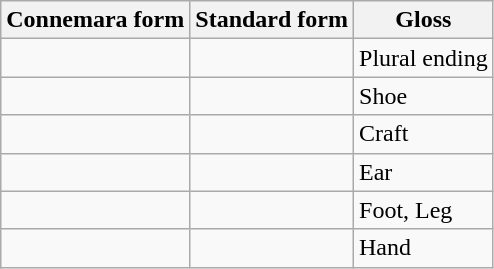<table class="wikitable">
<tr>
<th>Connemara form</th>
<th>Standard form</th>
<th>Gloss</th>
</tr>
<tr>
<td></td>
<td></td>
<td>Plural ending</td>
</tr>
<tr>
<td></td>
<td></td>
<td>Shoe</td>
</tr>
<tr>
<td></td>
<td></td>
<td>Craft</td>
</tr>
<tr>
<td></td>
<td></td>
<td>Ear</td>
</tr>
<tr>
<td></td>
<td></td>
<td>Foot, Leg</td>
</tr>
<tr>
<td></td>
<td></td>
<td>Hand</td>
</tr>
</table>
